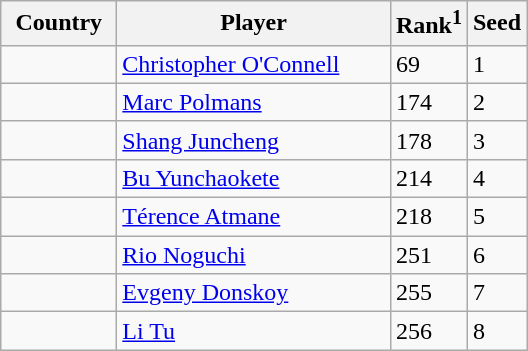<table class="sortable wikitable">
<tr>
<th width="70">Country</th>
<th width="175">Player</th>
<th>Rank<sup>1</sup></th>
<th>Seed</th>
</tr>
<tr>
<td></td>
<td><a href='#'>Christopher O'Connell</a></td>
<td>69</td>
<td>1</td>
</tr>
<tr>
<td></td>
<td><a href='#'>Marc Polmans</a></td>
<td>174</td>
<td>2</td>
</tr>
<tr>
<td></td>
<td><a href='#'>Shang Juncheng</a></td>
<td>178</td>
<td>3</td>
</tr>
<tr>
<td></td>
<td><a href='#'>Bu Yunchaokete</a></td>
<td>214</td>
<td>4</td>
</tr>
<tr>
<td></td>
<td><a href='#'>Térence Atmane</a></td>
<td>218</td>
<td>5</td>
</tr>
<tr>
<td></td>
<td><a href='#'>Rio Noguchi</a></td>
<td>251</td>
<td>6</td>
</tr>
<tr>
<td></td>
<td><a href='#'>Evgeny Donskoy</a></td>
<td>255</td>
<td>7</td>
</tr>
<tr>
<td></td>
<td><a href='#'>Li Tu</a></td>
<td>256</td>
<td>8</td>
</tr>
</table>
